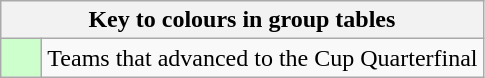<table class="wikitable" style="text-align: center;">
<tr>
<th colspan=2>Key to colours in group tables</th>
</tr>
<tr>
<td style="background:#cfc; width:20px;"></td>
<td align=left>Teams that advanced to the Cup Quarterfinal</td>
</tr>
</table>
